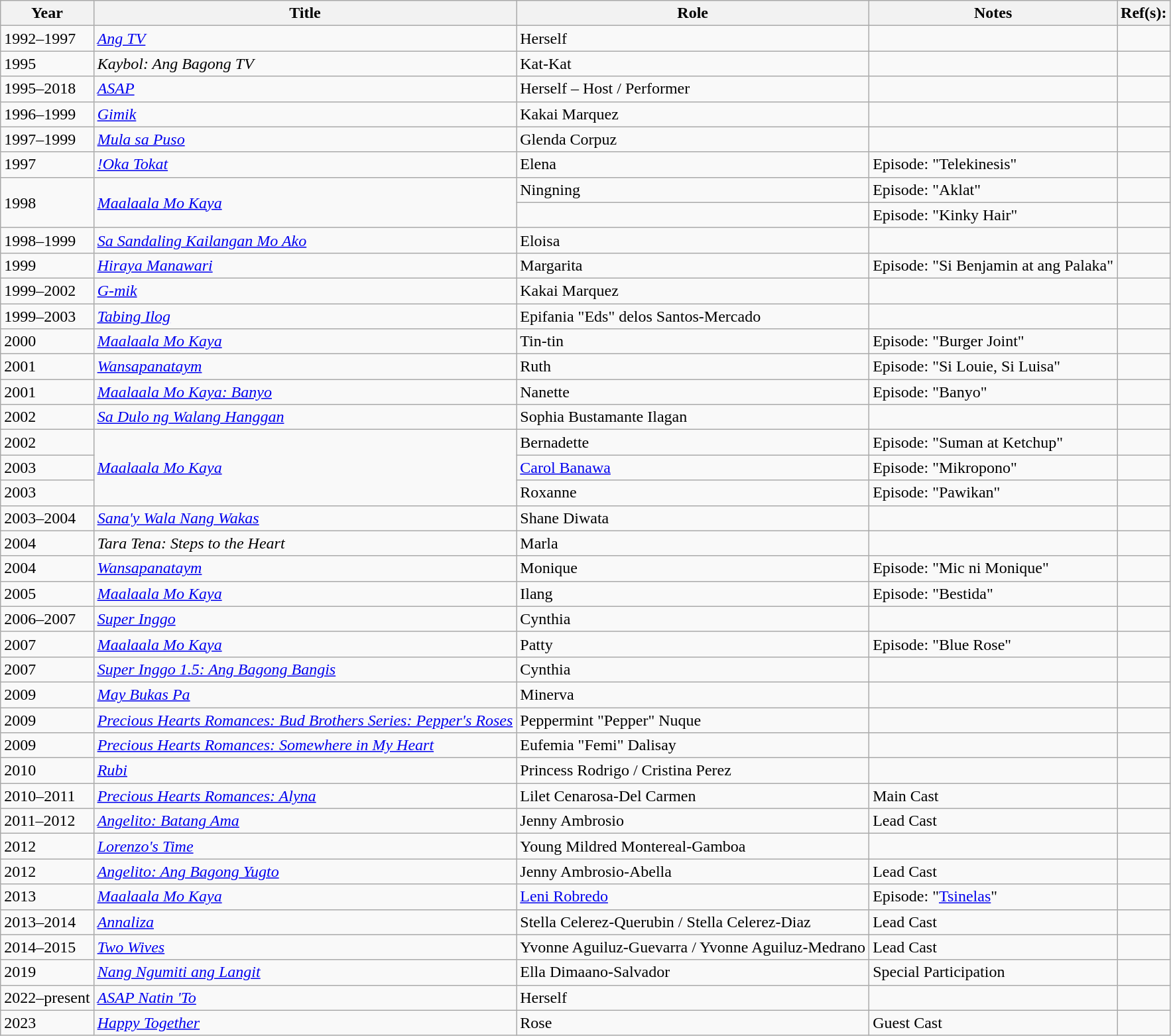<table class= "wikitable plainrowheaders sortable">
<tr>
<th scope="col">Year</th>
<th scope="col">Title</th>
<th scope="col">Role</th>
<th>Notes</th>
<th>Ref(s):</th>
</tr>
<tr>
<td>1992–1997</td>
<td><em><a href='#'>Ang TV</a></em></td>
<td>Herself</td>
<td></td>
<td></td>
</tr>
<tr>
<td>1995</td>
<td><em> Kaybol: Ang Bagong TV</em></td>
<td>Kat-Kat</td>
<td></td>
<td></td>
</tr>
<tr>
<td>1995–2018</td>
<td><em><a href='#'>ASAP</a></em></td>
<td>Herself – Host / Performer</td>
<td></td>
<td></td>
</tr>
<tr>
<td>1996–1999</td>
<td><em><a href='#'>Gimik</a></em></td>
<td>Kakai Marquez</td>
<td></td>
<td></td>
</tr>
<tr>
<td>1997–1999</td>
<td><em><a href='#'>Mula sa Puso</a></em></td>
<td>Glenda Corpuz</td>
<td></td>
<td></td>
</tr>
<tr>
<td>1997</td>
<td><em><a href='#'>!Oka Tokat</a></em></td>
<td>Elena</td>
<td>Episode: "Telekinesis"</td>
<td></td>
</tr>
<tr>
<td rowspan="2">1998</td>
<td rowspan="2"><em><a href='#'>Maalaala Mo Kaya</a></em></td>
<td>Ningning</td>
<td>Episode: "Aklat"</td>
<td></td>
</tr>
<tr>
<td></td>
<td>Episode: "Kinky Hair"</td>
<td></td>
</tr>
<tr>
<td>1998–1999</td>
<td><em><a href='#'>Sa Sandaling Kailangan Mo Ako</a></em></td>
<td>Eloisa</td>
<td></td>
<td></td>
</tr>
<tr>
<td>1999</td>
<td><em><a href='#'>Hiraya Manawari</a></em></td>
<td>Margarita</td>
<td>Episode: "Si Benjamin at ang Palaka"</td>
<td></td>
</tr>
<tr>
<td>1999–2002</td>
<td><em><a href='#'>G-mik</a></em></td>
<td>Kakai Marquez</td>
<td></td>
<td></td>
</tr>
<tr>
<td>1999–2003</td>
<td><em><a href='#'>Tabing Ilog</a></em></td>
<td>Epifania "Eds" delos Santos-Mercado</td>
<td></td>
<td></td>
</tr>
<tr>
<td>2000</td>
<td><em><a href='#'>Maalaala Mo Kaya</a></em></td>
<td>Tin-tin</td>
<td>Episode: "Burger Joint"</td>
<td></td>
</tr>
<tr>
<td>2001</td>
<td><em><a href='#'>Wansapanataym</a></em></td>
<td>Ruth</td>
<td>Episode: "Si Louie, Si Luisa"</td>
<td></td>
</tr>
<tr>
<td>2001</td>
<td><em><a href='#'>Maalaala Mo Kaya: Banyo</a></em></td>
<td>Nanette</td>
<td>Episode: "Banyo"</td>
<td></td>
</tr>
<tr>
<td>2002</td>
<td><em><a href='#'>Sa Dulo ng Walang Hanggan</a></em></td>
<td>Sophia Bustamante Ilagan</td>
<td></td>
<td></td>
</tr>
<tr>
<td>2002</td>
<td rowspan="3"><em><a href='#'>Maalaala Mo Kaya</a></em></td>
<td>Bernadette</td>
<td>Episode: "Suman at Ketchup"</td>
<td></td>
</tr>
<tr>
<td>2003</td>
<td><a href='#'>Carol Banawa</a></td>
<td>Episode: "Mikropono"</td>
<td></td>
</tr>
<tr>
<td>2003</td>
<td>Roxanne</td>
<td>Episode: "Pawikan"</td>
<td></td>
</tr>
<tr>
<td>2003–2004</td>
<td><em><a href='#'>Sana'y Wala Nang Wakas</a></em></td>
<td>Shane Diwata</td>
<td></td>
<td></td>
</tr>
<tr>
<td>2004</td>
<td><em>Tara Tena: Steps to the Heart</em></td>
<td>Marla</td>
<td></td>
<td></td>
</tr>
<tr>
<td>2004</td>
<td><em><a href='#'>Wansapanataym</a></em></td>
<td>Monique</td>
<td>Episode: "Mic ni Monique"</td>
<td></td>
</tr>
<tr>
<td>2005</td>
<td><em><a href='#'>Maalaala Mo Kaya</a></em></td>
<td>Ilang</td>
<td>Episode: "Bestida"</td>
<td></td>
</tr>
<tr>
<td>2006–2007</td>
<td><em><a href='#'>Super Inggo</a></em></td>
<td>Cynthia</td>
<td></td>
<td></td>
</tr>
<tr>
<td>2007</td>
<td><em><a href='#'>Maalaala Mo Kaya</a></em></td>
<td>Patty</td>
<td>Episode: "Blue Rose"</td>
<td></td>
</tr>
<tr>
<td>2007</td>
<td><em><a href='#'>Super Inggo 1.5: Ang Bagong Bangis</a></em></td>
<td>Cynthia</td>
<td></td>
<td></td>
</tr>
<tr>
<td>2009</td>
<td><em><a href='#'>May Bukas Pa</a></em></td>
<td>Minerva</td>
<td></td>
<td></td>
</tr>
<tr>
<td>2009</td>
<td><em><a href='#'>Precious Hearts Romances: Bud Brothers Series: Pepper's Roses</a></em></td>
<td>Peppermint "Pepper" Nuque</td>
<td></td>
<td></td>
</tr>
<tr>
<td>2009</td>
<td><em><a href='#'>Precious Hearts Romances: Somewhere in My Heart</a></em></td>
<td>Eufemia "Femi" Dalisay</td>
<td></td>
<td></td>
</tr>
<tr>
<td>2010</td>
<td><em><a href='#'>Rubi</a></em></td>
<td>Princess Rodrigo / Cristina Perez</td>
<td></td>
<td></td>
</tr>
<tr>
<td>2010–2011</td>
<td><em><a href='#'>Precious Hearts Romances: Alyna</a></em></td>
<td>Lilet Cenarosa-Del Carmen</td>
<td>Main Cast</td>
<td></td>
</tr>
<tr>
<td>2011–2012</td>
<td><em><a href='#'>Angelito: Batang Ama</a></em></td>
<td>Jenny Ambrosio</td>
<td>Lead Cast</td>
<td></td>
</tr>
<tr>
<td>2012</td>
<td><em><a href='#'>Lorenzo's Time</a></em></td>
<td>Young Mildred Montereal-Gamboa</td>
<td></td>
<td></td>
</tr>
<tr>
<td>2012</td>
<td><em><a href='#'>Angelito: Ang Bagong Yugto</a></em></td>
<td>Jenny Ambrosio-Abella</td>
<td>Lead Cast</td>
<td></td>
</tr>
<tr>
<td>2013</td>
<td><em><a href='#'>Maalaala Mo Kaya</a></em></td>
<td><a href='#'>Leni Robredo</a></td>
<td>Episode: "<a href='#'>Tsinelas</a>"</td>
<td></td>
</tr>
<tr>
<td>2013–2014</td>
<td><em><a href='#'>Annaliza</a></em></td>
<td>Stella Celerez-Querubin / Stella Celerez-Diaz</td>
<td>Lead Cast</td>
<td></td>
</tr>
<tr>
<td>2014–2015</td>
<td><em><a href='#'>Two Wives</a></em></td>
<td>Yvonne Aguiluz-Guevarra / Yvonne Aguiluz-Medrano</td>
<td>Lead Cast</td>
<td></td>
</tr>
<tr>
<td>2019</td>
<td><em><a href='#'>Nang Ngumiti ang Langit</a></em></td>
<td>Ella Dimaano-Salvador</td>
<td>Special Participation</td>
<td></td>
</tr>
<tr>
<td>2022–present</td>
<td><a href='#'><em>ASAP Natin 'To</em></a></td>
<td>Herself</td>
<td></td>
<td></td>
</tr>
<tr>
<td>2023</td>
<td><em><a href='#'>Happy Together</a></em></td>
<td>Rose</td>
<td>Guest Cast</td>
<td></td>
</tr>
</table>
